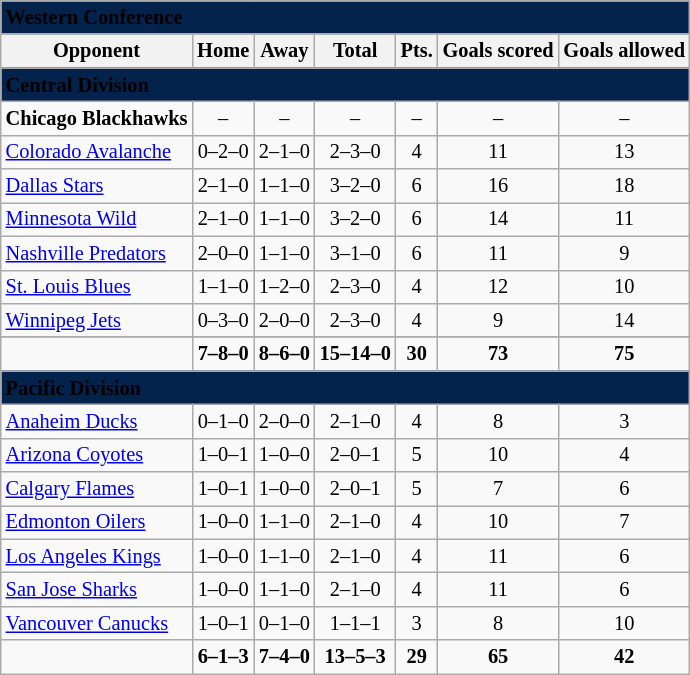<table class="wikitable" style="font-size: 85%; text-align: center">
<tr>
<td colspan="7" style="text-align:left; background:#03224c"><span> <strong>Western Conference</strong> </span></td>
</tr>
<tr>
<th>Opponent</th>
<th>Home</th>
<th>Away</th>
<th>Total</th>
<th>Pts.</th>
<th>Goals scored</th>
<th>Goals allowed</th>
</tr>
<tr>
<td colspan="7" style="text-align:left; background:#03224c"><span> <strong>Central Division</strong> </span></td>
</tr>
<tr>
<td style="text-align:left"><strong>Chicago Blackhawks</strong></td>
<td>–</td>
<td>–</td>
<td>–</td>
<td>–</td>
<td>–</td>
<td>–</td>
</tr>
<tr>
<td style="text-align:left"><a href='#'>Colorado Avalanche</a></td>
<td>0–2–0</td>
<td>2–1–0</td>
<td>2–3–0</td>
<td>4</td>
<td>11</td>
<td>13</td>
</tr>
<tr>
<td style="text-align:left"><a href='#'>Dallas Stars</a></td>
<td>2–1–0</td>
<td>1–1–0</td>
<td>3–2–0</td>
<td>6</td>
<td>16</td>
<td>18</td>
</tr>
<tr>
<td style="text-align:left"><a href='#'>Minnesota Wild</a></td>
<td>2–1–0</td>
<td>1–1–0</td>
<td>3–2–0</td>
<td>6</td>
<td>14</td>
<td>11</td>
</tr>
<tr>
<td style="text-align:left"><a href='#'>Nashville Predators</a></td>
<td>2–0–0</td>
<td>1–1–0</td>
<td>3–1–0</td>
<td>6</td>
<td>11</td>
<td>9</td>
</tr>
<tr>
<td style="text-align:left"><a href='#'>St. Louis Blues</a></td>
<td>1–1–0</td>
<td>1–2–0</td>
<td>2–3–0</td>
<td>4</td>
<td>12</td>
<td>10</td>
</tr>
<tr>
<td style="text-align:left"><a href='#'>Winnipeg Jets</a></td>
<td>0–3–0</td>
<td>2–0–0</td>
<td>2–3–0</td>
<td>4</td>
<td>9</td>
<td>14</td>
</tr>
<tr>
</tr>
<tr style="font-weight:bold">
<td></td>
<td>7–8–0</td>
<td>8–6–0</td>
<td>15–14–0</td>
<td>30</td>
<td>73</td>
<td>75</td>
</tr>
<tr>
<td colspan="7" style="text-align:left; background:#03224c"><span> <strong>Pacific Division</strong> </span></td>
</tr>
<tr>
<td style="text-align:left"><a href='#'>Anaheim Ducks</a></td>
<td>0–1–0</td>
<td>2–0–0</td>
<td>2–1–0</td>
<td>4</td>
<td>8</td>
<td>3</td>
</tr>
<tr>
<td style="text-align:left"><a href='#'>Arizona Coyotes</a></td>
<td>1–0–1</td>
<td>1–0–0</td>
<td>2–0–1</td>
<td>5</td>
<td>10</td>
<td>4</td>
</tr>
<tr>
<td style="text-align:left"><a href='#'>Calgary Flames</a></td>
<td>1–0–1</td>
<td>1–0–0</td>
<td>2–0–1</td>
<td>5</td>
<td>7</td>
<td>6</td>
</tr>
<tr>
<td style="text-align:left"><a href='#'>Edmonton Oilers</a></td>
<td>1–0–0</td>
<td>1–1–0</td>
<td>2–1–0</td>
<td>4</td>
<td>10</td>
<td>7</td>
</tr>
<tr>
<td style="text-align:left"><a href='#'>Los Angeles Kings</a></td>
<td>1–0–0</td>
<td>1–1–0</td>
<td>2–1–0</td>
<td>4</td>
<td>11</td>
<td>6</td>
</tr>
<tr>
<td style="text-align:left"><a href='#'>San Jose Sharks</a></td>
<td>1–0–0</td>
<td>1–1–0</td>
<td>2–1–0</td>
<td>4</td>
<td>11</td>
<td>6</td>
</tr>
<tr>
<td style="text-align:left"><a href='#'>Vancouver Canucks</a></td>
<td>1–0–1</td>
<td>0–1–0</td>
<td>1–1–1</td>
<td>3</td>
<td>8</td>
<td>10</td>
</tr>
<tr style="font-weight:bold">
<td></td>
<td>6–1–3</td>
<td>7–4–0</td>
<td>13–5–3</td>
<td>29</td>
<td>65</td>
<td>42</td>
</tr>
</table>
